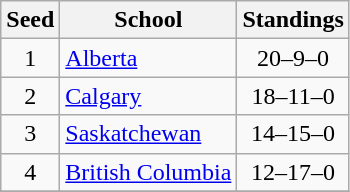<table class="wikitable">
<tr>
<th>Seed</th>
<th>School</th>
<th>Standings</th>
</tr>
<tr>
<td align=center>1</td>
<td><a href='#'>Alberta</a></td>
<td align=center>20–9–0</td>
</tr>
<tr>
<td align=center>2</td>
<td><a href='#'>Calgary</a></td>
<td align=center>18–11–0</td>
</tr>
<tr>
<td align=center>3</td>
<td><a href='#'>Saskatchewan</a></td>
<td align=center>14–15–0</td>
</tr>
<tr>
<td align=center>4</td>
<td><a href='#'>British Columbia</a></td>
<td align=center>12–17–0</td>
</tr>
<tr>
</tr>
</table>
